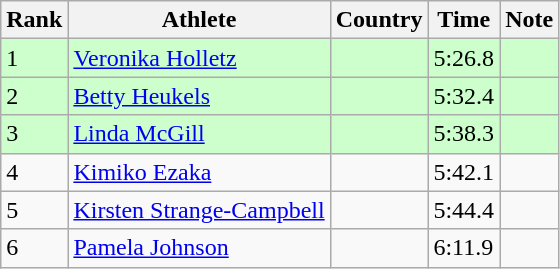<table class="wikitable sortable">
<tr>
<th>Rank</th>
<th>Athlete</th>
<th>Country</th>
<th>Time</th>
<th>Note</th>
</tr>
<tr bgcolor=#CCFFCC>
<td>1</td>
<td><a href='#'>Veronika Holletz</a></td>
<td></td>
<td>5:26.8</td>
<td></td>
</tr>
<tr bgcolor=#CCFFCC>
<td>2</td>
<td><a href='#'>Betty Heukels</a></td>
<td></td>
<td>5:32.4</td>
<td></td>
</tr>
<tr bgcolor=#CCFFCC>
<td>3</td>
<td><a href='#'>Linda McGill</a></td>
<td></td>
<td>5:38.3</td>
<td></td>
</tr>
<tr>
<td>4</td>
<td><a href='#'>Kimiko Ezaka</a></td>
<td></td>
<td>5:42.1</td>
<td></td>
</tr>
<tr>
<td>5</td>
<td><a href='#'>Kirsten Strange-Campbell</a></td>
<td></td>
<td>5:44.4</td>
<td></td>
</tr>
<tr>
<td>6</td>
<td><a href='#'>Pamela Johnson</a></td>
<td></td>
<td>6:11.9</td>
<td></td>
</tr>
</table>
